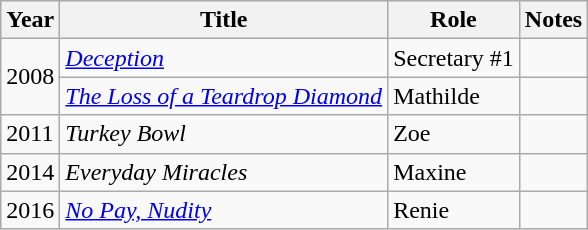<table class="wikitable sortable">
<tr>
<th>Year</th>
<th>Title</th>
<th>Role</th>
<th class="unsortable">Notes</th>
</tr>
<tr>
<td rowspan="2">2008</td>
<td><em><a href='#'>Deception</a></em></td>
<td>Secretary #1</td>
<td></td>
</tr>
<tr>
<td><em><a href='#'>The Loss of a Teardrop Diamond</a></em></td>
<td>Mathilde</td>
<td></td>
</tr>
<tr>
<td>2011</td>
<td><em>Turkey Bowl</em></td>
<td>Zoe</td>
<td></td>
</tr>
<tr>
<td>2014</td>
<td><em>Everyday Miracles</em></td>
<td>Maxine</td>
<td></td>
</tr>
<tr>
<td>2016</td>
<td><em><a href='#'>No Pay, Nudity</a></em></td>
<td>Renie</td>
<td></td>
</tr>
</table>
